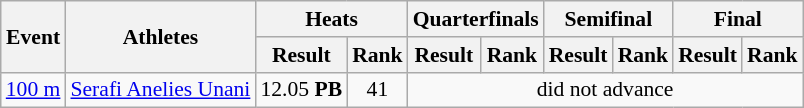<table class="wikitable" border="1" style="font-size:90%">
<tr>
<th rowspan="2">Event</th>
<th rowspan="2">Athletes</th>
<th colspan="2">Heats</th>
<th colspan="2">Quarterfinals</th>
<th colspan="2">Semifinal</th>
<th colspan="2">Final</th>
</tr>
<tr>
<th>Result</th>
<th>Rank</th>
<th>Result</th>
<th>Rank</th>
<th>Result</th>
<th>Rank</th>
<th>Result</th>
<th>Rank</th>
</tr>
<tr>
<td><a href='#'>100 m</a></td>
<td><a href='#'>Serafi Anelies Unani</a></td>
<td align=center>12.05 <strong>PB</strong></td>
<td align=center>41</td>
<td align=center colspan=6>did not advance</td>
</tr>
</table>
